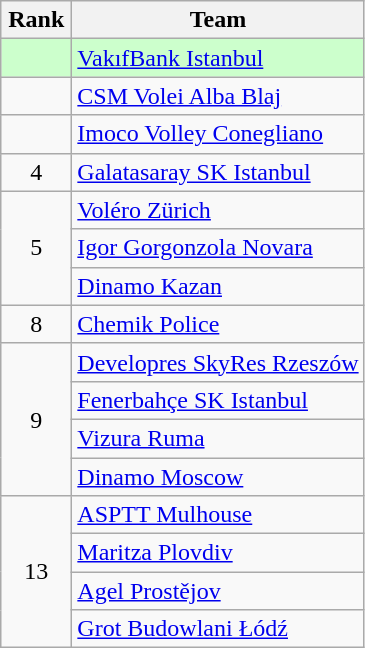<table class="wikitable" style="text-align: center;">
<tr>
<th width=40>Rank</th>
<th>Team</th>
</tr>
<tr bgcolor=#ccffcc>
<td></td>
<td align=left> <a href='#'>VakıfBank Istanbul</a></td>
</tr>
<tr>
<td></td>
<td align=left> <a href='#'>CSM Volei Alba Blaj</a></td>
</tr>
<tr>
<td></td>
<td align=left> <a href='#'>Imoco Volley Conegliano</a></td>
</tr>
<tr>
<td>4</td>
<td align=left> <a href='#'>Galatasaray SK Istanbul</a></td>
</tr>
<tr>
<td rowspan=3>5</td>
<td align=left> <a href='#'>Voléro Zürich</a></td>
</tr>
<tr>
<td align=left> <a href='#'>Igor Gorgonzola Novara</a></td>
</tr>
<tr>
<td align=left> <a href='#'>Dinamo Kazan</a></td>
</tr>
<tr>
<td>8</td>
<td align=left> <a href='#'>Chemik Police</a></td>
</tr>
<tr>
<td rowspan=4>9</td>
<td align=left> <a href='#'>Developres SkyRes Rzeszów</a></td>
</tr>
<tr>
<td align=left> <a href='#'>Fenerbahçe SK Istanbul</a></td>
</tr>
<tr>
<td align=left> <a href='#'>Vizura Ruma</a></td>
</tr>
<tr>
<td align=left> <a href='#'>Dinamo Moscow</a></td>
</tr>
<tr>
<td rowspan=4>13</td>
<td align=left> <a href='#'>ASPTT Mulhouse</a></td>
</tr>
<tr>
<td align=left> <a href='#'>Maritza Plovdiv</a></td>
</tr>
<tr>
<td align=left> <a href='#'>Agel Prostějov</a></td>
</tr>
<tr>
<td align=left> <a href='#'>Grot Budowlani Łódź</a></td>
</tr>
</table>
